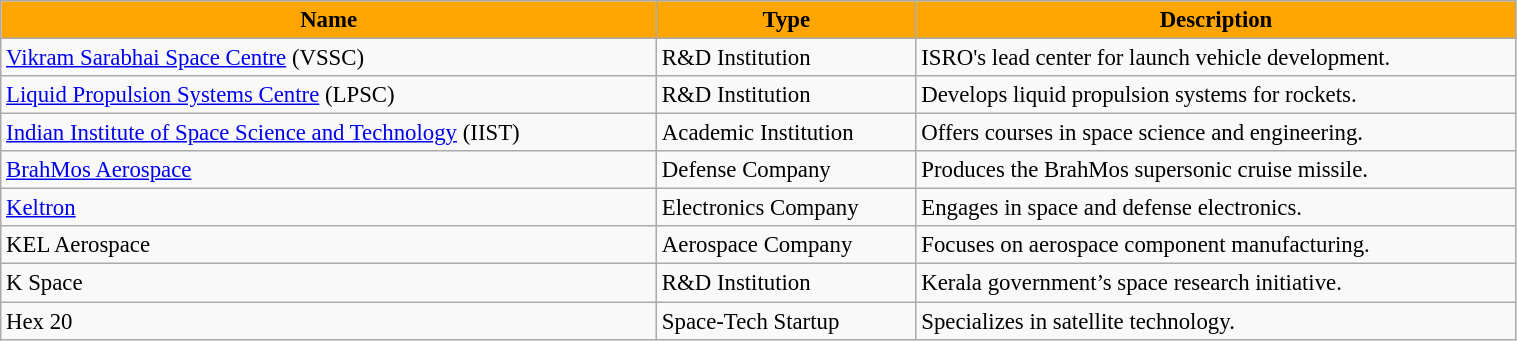<table class="wikitable mw-collapsible" style="font-size:95%; width:80%;">
<tr>
<th style="background-color:orange;">Name</th>
<th style="background-color:orange;">Type</th>
<th style="background-color:orange;">Description</th>
</tr>
<tr>
<td><a href='#'>Vikram Sarabhai Space Centre</a> (VSSC)</td>
<td>R&D Institution</td>
<td>ISRO's lead center for launch vehicle development.</td>
</tr>
<tr>
<td><a href='#'>Liquid Propulsion Systems Centre</a> (LPSC)</td>
<td>R&D Institution</td>
<td>Develops liquid propulsion systems for rockets.</td>
</tr>
<tr>
<td><a href='#'>Indian Institute of Space Science and Technology</a> (IIST)</td>
<td>Academic Institution</td>
<td>Offers courses in space science and engineering.</td>
</tr>
<tr>
<td><a href='#'>BrahMos Aerospace</a></td>
<td>Defense Company</td>
<td>Produces the BrahMos supersonic cruise missile.</td>
</tr>
<tr>
<td><a href='#'>Keltron</a></td>
<td>Electronics Company</td>
<td>Engages in space and defense electronics.</td>
</tr>
<tr>
<td>KEL Aerospace</td>
<td>Aerospace Company</td>
<td>Focuses on aerospace component manufacturing.</td>
</tr>
<tr>
<td>K Space</td>
<td>R&D Institution</td>
<td>Kerala government’s space research initiative.</td>
</tr>
<tr>
<td>Hex 20</td>
<td>Space-Tech Startup</td>
<td>Specializes in satellite technology.</td>
</tr>
</table>
